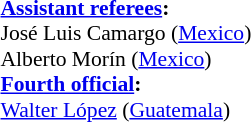<table width=50% style="font-size: 90%">
<tr>
<td><br><strong><a href='#'>Assistant referees</a>:</strong>
<br>José Luis Camargo (<a href='#'>Mexico</a>)
<br>Alberto Morín (<a href='#'>Mexico</a>)
<br><strong><a href='#'>Fourth official</a>:</strong>
<br><a href='#'>Walter López</a> (<a href='#'>Guatemala</a>)</td>
</tr>
</table>
